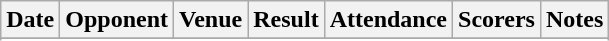<table class="wikitable">
<tr>
<th>Date</th>
<th>Opponent</th>
<th>Venue</th>
<th>Result</th>
<th>Attendance</th>
<th>Scorers</th>
<th>Notes</th>
</tr>
<tr>
</tr>
<tr style="background: #ddffdd;">
</tr>
<tr>
</tr>
<tr style="background: #ddffdd;">
</tr>
<tr>
</tr>
<tr style="background: #ddffdd;">
</tr>
<tr>
</tr>
<tr style="background: #ddffdd;">
</tr>
<tr>
</tr>
<tr style="background: #ddffdd;">
</tr>
<tr>
</tr>
<tr style="background: #ddffdd;">
</tr>
<tr>
</tr>
<tr style="background: #ffffdd;">
</tr>
<tr>
</tr>
<tr style="background: #ddffdd;">
</tr>
<tr>
</tr>
<tr style="background: #ddffdd;">
</tr>
<tr>
</tr>
<tr style="background: #ddffdd;">
</tr>
<tr>
</tr>
<tr style="background: #ffffdd;">
</tr>
<tr>
</tr>
<tr style="background: #ddffdd;">
</tr>
<tr>
</tr>
<tr style="background: #ffdddd;">
</tr>
<tr>
</tr>
<tr style="background: #ffdddd;">
</tr>
<tr>
</tr>
<tr style="background: #ffdddd;">
</tr>
<tr>
</tr>
<tr style="background: #ddffdd;">
</tr>
<tr>
</tr>
<tr style="background: #ddffdd;">
</tr>
<tr>
</tr>
<tr style="background: #ddffdd;">
</tr>
<tr>
</tr>
<tr style="background: #ffffdd;">
</tr>
<tr>
</tr>
<tr style="background: #ffdddd;">
</tr>
<tr>
</tr>
<tr style="background: #ddffdd;">
</tr>
<tr>
</tr>
<tr style="background: #ddffdd;">
</tr>
<tr>
</tr>
<tr style="background: #ddffdd;">
</tr>
<tr>
</tr>
<tr style="background: #ffffdd;">
</tr>
<tr>
</tr>
<tr style="background: #ffffdd;">
</tr>
<tr>
</tr>
<tr style="background: #ffffdd;">
</tr>
<tr>
</tr>
<tr style="background: #ddffdd;">
</tr>
<tr>
</tr>
<tr style="background: #ffffdd;">
</tr>
<tr>
</tr>
<tr style="background: #ffffdd;">
</tr>
<tr>
</tr>
<tr style="background: #ffffdd;">
</tr>
<tr>
</tr>
<tr style="background: #ddffdd;">
</tr>
<tr>
</tr>
<tr style="background: #ddffdd;">
</tr>
<tr>
</tr>
<tr style="background: #ddffdd;">
</tr>
<tr>
</tr>
<tr style="background: #ddffdd;">
</tr>
<tr>
</tr>
<tr style="background: #ffdddd;">
</tr>
<tr>
</tr>
<tr style="background: #ddffdd;">
</tr>
<tr>
</tr>
<tr style="background: #ddffdd;">
</tr>
<tr>
</tr>
<tr style="background: #ffffdd;">
</tr>
<tr>
</tr>
<tr style="background: #ffdddd;">
</tr>
<tr>
</tr>
<tr style="background: #ddffdd;">
</tr>
<tr>
</tr>
<tr style="background: #ddffdd;">
</tr>
<tr>
</tr>
<tr style="background: #ddffdd;">
</tr>
<tr>
</tr>
<tr style="background: #ddffdd;">
</tr>
<tr>
</tr>
<tr style="background: #ddffdd;">
</tr>
<tr>
</tr>
<tr style="background: #ddffdd;">
</tr>
<tr>
</tr>
<tr style="background: #ffffdd;">
</tr>
<tr>
</tr>
</table>
